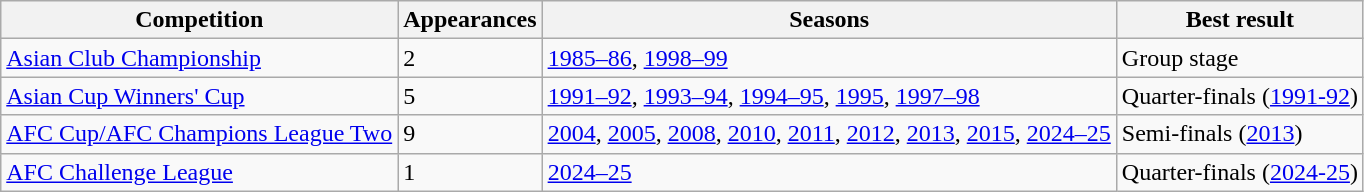<table class="wikitable">
<tr>
<th>Competition</th>
<th>Appearances</th>
<th>Seasons</th>
<th>Best result</th>
</tr>
<tr>
<td><a href='#'>Asian Club Championship</a></td>
<td>2</td>
<td><a href='#'>1985–86</a>, <a href='#'>1998–99</a></td>
<td>Group stage</td>
</tr>
<tr>
<td><a href='#'>Asian Cup Winners' Cup</a></td>
<td>5</td>
<td><a href='#'>1991–92</a>, <a href='#'>1993–94</a>, <a href='#'>1994–95</a>, <a href='#'>1995</a>, <a href='#'>1997–98</a></td>
<td>Quarter-finals (<a href='#'>1991-92</a>)</td>
</tr>
<tr>
<td><a href='#'>AFC Cup/AFC Champions League Two</a></td>
<td>9</td>
<td><a href='#'>2004</a>, <a href='#'>2005</a>, <a href='#'>2008</a>, <a href='#'>2010</a>, <a href='#'>2011</a>, <a href='#'>2012</a>, <a href='#'>2013</a>, <a href='#'>2015</a>, <a href='#'>2024–25</a></td>
<td>Semi-finals (<a href='#'>2013</a>)</td>
</tr>
<tr>
<td><a href='#'>AFC Challenge League</a></td>
<td>1</td>
<td><a href='#'>2024–25</a></td>
<td>Quarter-finals (<a href='#'>2024-25</a>)</td>
</tr>
</table>
